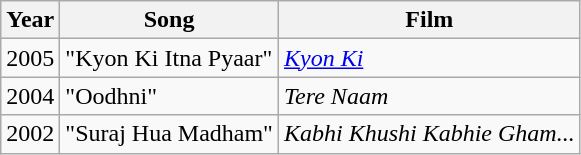<table class="wikitable sortable">
<tr>
<th>Year</th>
<th>Song</th>
<th>Film</th>
</tr>
<tr>
<td>2005</td>
<td>"Kyon Ki Itna Pyaar"</td>
<td><em><a href='#'>Kyon Ki</a></em></td>
</tr>
<tr>
<td>2004</td>
<td>"Oodhni"</td>
<td><em>Tere Naam</em></td>
</tr>
<tr>
<td>2002</td>
<td>"Suraj Hua Madham"</td>
<td><em>Kabhi Khushi Kabhie Gham...</em></td>
</tr>
</table>
